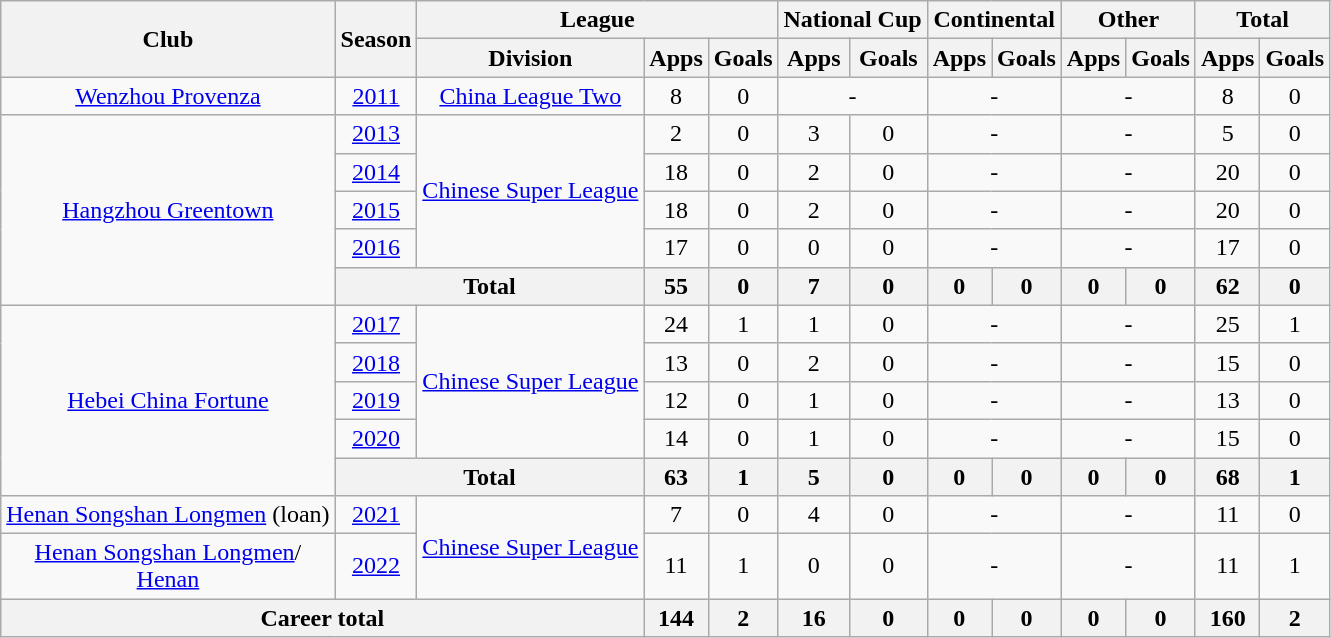<table class="wikitable" style="text-align: center">
<tr>
<th rowspan="2">Club</th>
<th rowspan="2">Season</th>
<th colspan="3">League</th>
<th colspan="2">National Cup</th>
<th colspan="2">Continental</th>
<th colspan="2">Other</th>
<th colspan="2">Total</th>
</tr>
<tr>
<th>Division</th>
<th>Apps</th>
<th>Goals</th>
<th>Apps</th>
<th>Goals</th>
<th>Apps</th>
<th>Goals</th>
<th>Apps</th>
<th>Goals</th>
<th>Apps</th>
<th>Goals</th>
</tr>
<tr>
<td><a href='#'>Wenzhou Provenza</a></td>
<td><a href='#'>2011</a></td>
<td><a href='#'>China League Two</a></td>
<td>8</td>
<td>0</td>
<td colspan="2">-</td>
<td colspan="2">-</td>
<td colspan="2">-</td>
<td>8</td>
<td>0</td>
</tr>
<tr>
<td rowspan="5"><a href='#'>Hangzhou Greentown</a></td>
<td><a href='#'>2013</a></td>
<td rowspan="4"><a href='#'>Chinese Super League</a></td>
<td>2</td>
<td>0</td>
<td>3</td>
<td>0</td>
<td colspan="2">-</td>
<td colspan="2">-</td>
<td>5</td>
<td>0</td>
</tr>
<tr>
<td><a href='#'>2014</a></td>
<td>18</td>
<td>0</td>
<td>2</td>
<td>0</td>
<td colspan="2">-</td>
<td colspan="2">-</td>
<td>20</td>
<td>0</td>
</tr>
<tr>
<td><a href='#'>2015</a></td>
<td>18</td>
<td>0</td>
<td>2</td>
<td>0</td>
<td colspan="2">-</td>
<td colspan="2">-</td>
<td>20</td>
<td>0</td>
</tr>
<tr>
<td><a href='#'>2016</a></td>
<td>17</td>
<td>0</td>
<td>0</td>
<td>0</td>
<td colspan="2">-</td>
<td colspan="2">-</td>
<td>17</td>
<td>0</td>
</tr>
<tr>
<th colspan="2"><strong>Total</strong></th>
<th>55</th>
<th>0</th>
<th>7</th>
<th>0</th>
<th>0</th>
<th>0</th>
<th>0</th>
<th>0</th>
<th>62</th>
<th>0</th>
</tr>
<tr>
<td rowspan="5"><a href='#'>Hebei China Fortune</a></td>
<td><a href='#'>2017</a></td>
<td rowspan="4"><a href='#'>Chinese Super League</a></td>
<td>24</td>
<td>1</td>
<td>1</td>
<td>0</td>
<td colspan="2">-</td>
<td colspan="2">-</td>
<td>25</td>
<td>1</td>
</tr>
<tr>
<td><a href='#'>2018</a></td>
<td>13</td>
<td>0</td>
<td>2</td>
<td>0</td>
<td colspan="2">-</td>
<td colspan="2">-</td>
<td>15</td>
<td>0</td>
</tr>
<tr>
<td><a href='#'>2019</a></td>
<td>12</td>
<td>0</td>
<td>1</td>
<td>0</td>
<td colspan="2">-</td>
<td colspan="2">-</td>
<td>13</td>
<td>0</td>
</tr>
<tr>
<td><a href='#'>2020</a></td>
<td>14</td>
<td>0</td>
<td>1</td>
<td>0</td>
<td colspan="2">-</td>
<td colspan="2">-</td>
<td>15</td>
<td>0</td>
</tr>
<tr>
<th colspan="2"><strong>Total</strong></th>
<th>63</th>
<th>1</th>
<th>5</th>
<th>0</th>
<th>0</th>
<th>0</th>
<th>0</th>
<th>0</th>
<th>68</th>
<th>1</th>
</tr>
<tr>
<td><a href='#'>Henan Songshan Longmen</a> (loan)</td>
<td><a href='#'>2021</a></td>
<td rowspan=2><a href='#'>Chinese Super League</a></td>
<td>7</td>
<td>0</td>
<td>4</td>
<td>0</td>
<td colspan="2">-</td>
<td colspan="2">-</td>
<td>11</td>
<td>0</td>
</tr>
<tr>
<td><a href='#'>Henan Songshan Longmen</a>/<br><a href='#'>Henan</a></td>
<td><a href='#'>2022</a></td>
<td>11</td>
<td>1</td>
<td>0</td>
<td>0</td>
<td colspan="2">-</td>
<td colspan="2">-</td>
<td>11</td>
<td>1</td>
</tr>
<tr>
<th colspan=3>Career total</th>
<th>144</th>
<th>2</th>
<th>16</th>
<th>0</th>
<th>0</th>
<th>0</th>
<th>0</th>
<th>0</th>
<th>160</th>
<th>2</th>
</tr>
</table>
